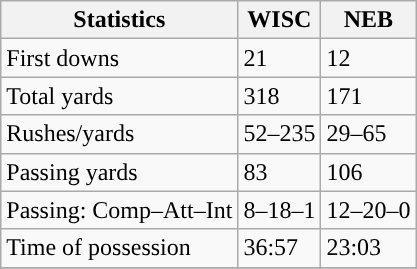<table class="wikitable" style="float: left;">
<tr>
<th>Statistics</th>
<th>WISC</th>
<th>NEB</th>
</tr>
<tr>
<td>First downs</td>
<td>21</td>
<td>12</td>
</tr>
<tr>
<td>Total yards</td>
<td>318</td>
<td>171</td>
</tr>
<tr>
<td>Rushes/yards</td>
<td>52–235</td>
<td>29–65</td>
</tr>
<tr>
<td>Passing yards</td>
<td>83</td>
<td>106</td>
</tr>
<tr>
<td>Passing: Comp–Att–Int</td>
<td>8–18–1</td>
<td>12–20–0</td>
</tr>
<tr>
<td>Time of possession</td>
<td>36:57</td>
<td>23:03</td>
</tr>
<tr>
</tr>
</table>
